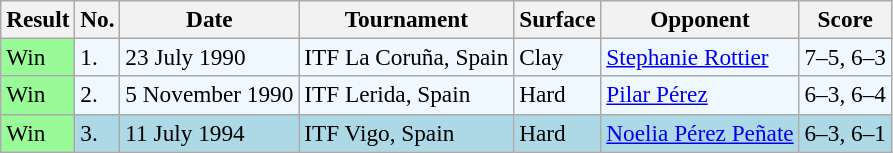<table class="sortable wikitable" style="font-size:97%">
<tr>
<th>Result</th>
<th>No.</th>
<th>Date</th>
<th>Tournament</th>
<th>Surface</th>
<th>Opponent</th>
<th>Score</th>
</tr>
<tr style="background:#f0f8ff;">
<td style="background:#98fb98;">Win</td>
<td>1.</td>
<td>23 July 1990</td>
<td>ITF La Coruña, Spain</td>
<td>Clay</td>
<td> <a href='#'>Stephanie Rottier</a></td>
<td>7–5, 6–3</td>
</tr>
<tr style="background:#f0f8ff;">
<td style="background:#98fb98;">Win</td>
<td>2.</td>
<td>5 November 1990</td>
<td>ITF Lerida, Spain</td>
<td>Hard</td>
<td> <a href='#'>Pilar Pérez</a></td>
<td>6–3, 6–4</td>
</tr>
<tr style="background:lightblue;">
<td style="background:#98fb98;">Win</td>
<td>3.</td>
<td>11 July 1994</td>
<td>ITF Vigo, Spain</td>
<td>Hard</td>
<td> <a href='#'>Noelia Pérez Peñate</a></td>
<td>6–3, 6–1</td>
</tr>
</table>
